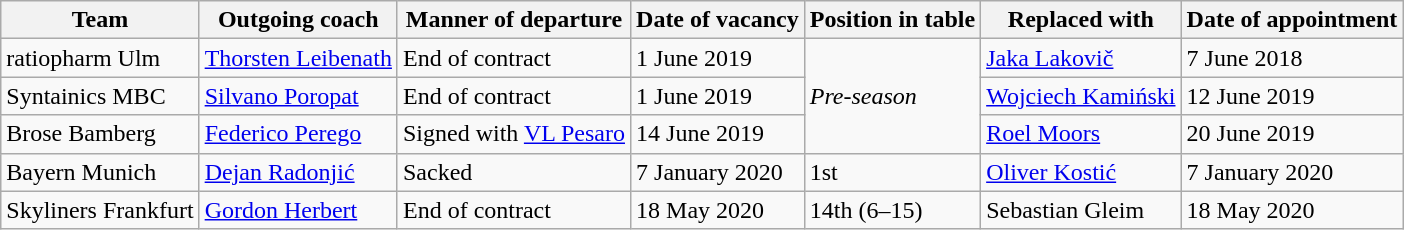<table class="wikitable sortable">
<tr>
<th>Team</th>
<th>Outgoing coach</th>
<th>Manner of departure</th>
<th>Date of vacancy</th>
<th>Position in table</th>
<th>Replaced with</th>
<th>Date of appointment</th>
</tr>
<tr>
<td>ratiopharm Ulm</td>
<td> <a href='#'>Thorsten Leibenath</a></td>
<td>End of contract</td>
<td>1 June 2019</td>
<td rowspan=3><em>Pre-season</em></td>
<td> <a href='#'>Jaka Lakovič</a></td>
<td>7 June 2018</td>
</tr>
<tr>
<td>Syntainics MBC</td>
<td> <a href='#'>Silvano Poropat</a></td>
<td>End of contract</td>
<td>1 June 2019</td>
<td> <a href='#'>Wojciech Kamiński</a></td>
<td>12 June 2019</td>
</tr>
<tr>
<td>Brose Bamberg</td>
<td> <a href='#'>Federico Perego</a></td>
<td>Signed with <a href='#'>VL Pesaro</a></td>
<td>14 June 2019</td>
<td> <a href='#'>Roel Moors</a></td>
<td>20 June 2019</td>
</tr>
<tr>
<td>Bayern Munich</td>
<td> <a href='#'>Dejan Radonjić</a></td>
<td>Sacked</td>
<td>7 January 2020</td>
<td>1st</td>
<td> <a href='#'>Oliver Kostić</a></td>
<td>7 January 2020</td>
</tr>
<tr>
<td>Skyliners Frankfurt</td>
<td> <a href='#'>Gordon Herbert</a></td>
<td>End of contract</td>
<td>18 May 2020</td>
<td>14th (6–15)</td>
<td> Sebastian Gleim</td>
<td>18 May 2020</td>
</tr>
</table>
